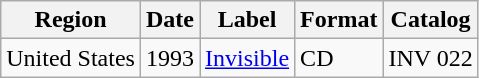<table class="wikitable">
<tr>
<th>Region</th>
<th>Date</th>
<th>Label</th>
<th>Format</th>
<th>Catalog</th>
</tr>
<tr>
<td>United States</td>
<td>1993</td>
<td><a href='#'>Invisible</a></td>
<td>CD</td>
<td>INV 022</td>
</tr>
</table>
